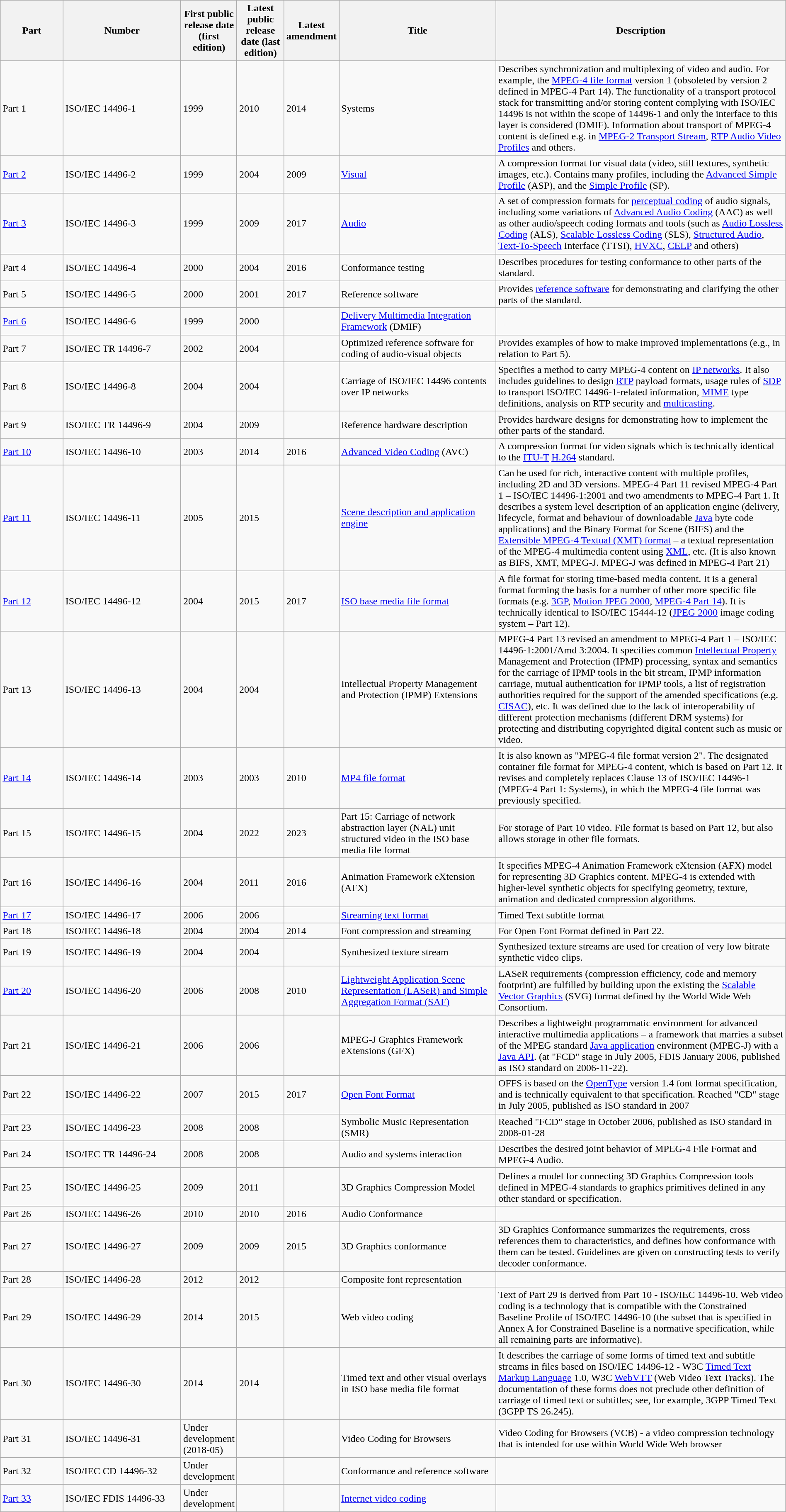<table class="wikitable sortable" width="100%">
<tr>
<th width="8%">Part</th>
<th width="15%">Number</th>
<th width="6%">First public release date (first edition)</th>
<th width="6%">Latest public release date (last edition)</th>
<th width="6%">Latest amendment</th>
<th width="20%">Title</th>
<th>Description</th>
</tr>
<tr>
<td>Part 1</td>
<td>ISO/IEC 14496-1</td>
<td>1999</td>
<td>2010</td>
<td>2014</td>
<td>Systems</td>
<td>Describes synchronization and multiplexing of video and audio. For example, the <a href='#'>MPEG-4 file format</a> version 1 (obsoleted by version 2 defined in MPEG-4 Part 14). The functionality of a transport protocol stack for transmitting and/or storing content complying with ISO/IEC 14496 is not within the scope of 14496-1 and only the interface to this layer is considered (DMIF). Information about transport of MPEG-4 content is defined e.g. in <a href='#'>MPEG-2 Transport Stream</a>, <a href='#'>RTP Audio Video Profiles</a> and others.</td>
</tr>
<tr>
<td><a href='#'>Part 2</a></td>
<td>ISO/IEC 14496-2</td>
<td>1999</td>
<td>2004</td>
<td>2009</td>
<td><a href='#'>Visual</a></td>
<td>A compression format for visual data (video, still textures, synthetic images, etc.). Contains many profiles, including the <a href='#'>Advanced Simple Profile</a> (ASP), and the <a href='#'>Simple Profile</a> (SP).</td>
</tr>
<tr>
<td><a href='#'>Part 3</a></td>
<td>ISO/IEC 14496-3</td>
<td>1999</td>
<td>2009</td>
<td>2017</td>
<td><a href='#'>Audio</a></td>
<td>A set of compression formats for <a href='#'>perceptual coding</a> of audio signals, including some variations of <a href='#'>Advanced Audio Coding</a> (AAC) as well as other audio/speech coding formats and tools (such as <a href='#'>Audio Lossless Coding</a> (ALS), <a href='#'>Scalable Lossless Coding</a> (SLS), <a href='#'>Structured Audio</a>, <a href='#'>Text-To-Speech</a> Interface (TTSI), <a href='#'>HVXC</a>, <a href='#'>CELP</a> and others)</td>
</tr>
<tr>
<td>Part 4</td>
<td>ISO/IEC 14496-4</td>
<td>2000</td>
<td>2004</td>
<td>2016</td>
<td>Conformance testing</td>
<td>Describes procedures for testing conformance to other parts of the standard.</td>
</tr>
<tr>
<td>Part 5</td>
<td>ISO/IEC 14496-5</td>
<td>2000</td>
<td>2001</td>
<td>2017</td>
<td>Reference software</td>
<td>Provides <a href='#'>reference software</a> for demonstrating and clarifying the other parts of the standard.</td>
</tr>
<tr>
<td><a href='#'>Part 6</a></td>
<td>ISO/IEC 14496-6</td>
<td>1999</td>
<td>2000</td>
<td></td>
<td><a href='#'>Delivery Multimedia Integration Framework</a> (DMIF)</td>
<td></td>
</tr>
<tr>
<td>Part 7</td>
<td>ISO/IEC TR 14496-7</td>
<td>2002</td>
<td>2004</td>
<td></td>
<td>Optimized reference software for coding of audio-visual objects</td>
<td>Provides examples of how to make improved implementations (e.g., in relation to Part 5).</td>
</tr>
<tr>
<td>Part 8</td>
<td>ISO/IEC 14496-8</td>
<td>2004</td>
<td>2004</td>
<td></td>
<td>Carriage of ISO/IEC 14496 contents over IP networks</td>
<td>Specifies a method to carry MPEG-4 content on <a href='#'>IP networks</a>. It also includes guidelines to design <a href='#'>RTP</a> payload formats, usage rules of <a href='#'>SDP</a> to transport ISO/IEC 14496-1-related information, <a href='#'>MIME</a> type definitions, analysis on RTP security and <a href='#'>multicasting</a>.</td>
</tr>
<tr>
<td>Part 9</td>
<td>ISO/IEC TR 14496-9</td>
<td>2004</td>
<td>2009</td>
<td></td>
<td>Reference hardware description</td>
<td>Provides hardware designs for demonstrating how to implement the other parts of the standard.</td>
</tr>
<tr>
<td><a href='#'>Part 10</a></td>
<td>ISO/IEC 14496-10</td>
<td>2003</td>
<td>2014</td>
<td>2016</td>
<td><a href='#'>Advanced Video Coding</a> (AVC)</td>
<td>A compression format for video signals which is technically identical to the <a href='#'>ITU-T</a> <a href='#'>H.264</a> standard.</td>
</tr>
<tr>
<td><a href='#'>Part 11</a></td>
<td>ISO/IEC 14496-11</td>
<td>2005</td>
<td>2015</td>
<td></td>
<td><a href='#'>Scene description and application engine</a></td>
<td>Can be used for rich, interactive content with multiple profiles, including 2D and 3D versions. MPEG-4 Part 11 revised MPEG-4 Part 1 – ISO/IEC 14496-1:2001 and two amendments to MPEG-4 Part 1. It describes a system level description of an application engine (delivery, lifecycle, format and behaviour of downloadable <a href='#'>Java</a> byte code applications) and the Binary Format for Scene (BIFS) and the <a href='#'>Extensible MPEG-4 Textual (XMT) format</a> – a textual representation of the MPEG-4 multimedia content using <a href='#'>XML</a>, etc. (It is also known as BIFS, XMT, MPEG-J. MPEG-J was defined in MPEG-4 Part 21)</td>
</tr>
<tr>
<td><a href='#'>Part 12</a></td>
<td>ISO/IEC 14496-12</td>
<td>2004</td>
<td>2015</td>
<td>2017</td>
<td><a href='#'>ISO base media file format</a></td>
<td>A file format for storing time-based media content. It is a general format forming the basis for a number of other more specific file formats (e.g. <a href='#'>3GP</a>, <a href='#'>Motion JPEG 2000</a>, <a href='#'>MPEG-4 Part 14</a>). It is technically identical to ISO/IEC 15444-12 (<a href='#'>JPEG 2000</a> image coding system – Part 12).</td>
</tr>
<tr>
<td>Part 13</td>
<td>ISO/IEC 14496-13</td>
<td>2004</td>
<td>2004</td>
<td></td>
<td>Intellectual Property Management and Protection (IPMP) Extensions</td>
<td>MPEG-4 Part 13 revised an amendment to MPEG-4 Part 1 – ISO/IEC 14496-1:2001/Amd 3:2004. It specifies common <a href='#'>Intellectual Property</a> Management and Protection (IPMP) processing, syntax and semantics for the carriage of IPMP tools in the bit stream, IPMP information carriage, mutual authentication for IPMP tools, a list of registration authorities required for the support of the amended specifications (e.g. <a href='#'>CISAC</a>), etc. It was defined due to the lack of interoperability of different protection mechanisms (different DRM systems) for protecting and distributing copyrighted digital content such as music or video.</td>
</tr>
<tr>
<td><a href='#'>Part 14</a></td>
<td>ISO/IEC 14496-14</td>
<td>2003</td>
<td>2003</td>
<td>2010</td>
<td><a href='#'>MP4 file format</a></td>
<td>It is also known as "MPEG-4 file format version 2". The designated container file format for MPEG-4 content, which is based on Part 12.  It revises and completely replaces Clause 13 of ISO/IEC 14496-1 (MPEG-4 Part 1: Systems), in which the MPEG-4 file format was previously specified.</td>
</tr>
<tr>
<td>Part 15</td>
<td>ISO/IEC 14496-15</td>
<td>2004</td>
<td>2022</td>
<td>2023</td>
<td>Part 15: Carriage of network abstraction layer (NAL) unit structured video in the ISO base media file format</td>
<td>For storage of Part 10 video. File format is based on Part 12, but also allows storage in other file formats.</td>
</tr>
<tr>
<td>Part 16</td>
<td>ISO/IEC 14496-16</td>
<td>2004</td>
<td>2011</td>
<td>2016</td>
<td>Animation Framework eXtension (AFX)</td>
<td>It specifies MPEG-4 Animation Framework eXtension (AFX) model for representing 3D Graphics content. MPEG-4 is extended with higher-level synthetic objects for specifying geometry, texture, animation and dedicated compression algorithms.</td>
</tr>
<tr>
<td><a href='#'>Part 17</a></td>
<td>ISO/IEC 14496-17</td>
<td>2006</td>
<td>2006</td>
<td></td>
<td><a href='#'>Streaming text format</a></td>
<td>Timed Text subtitle format</td>
</tr>
<tr>
<td>Part 18</td>
<td>ISO/IEC 14496-18</td>
<td>2004</td>
<td>2004</td>
<td>2014</td>
<td>Font compression and streaming</td>
<td>For Open Font Format defined in Part 22.</td>
</tr>
<tr>
<td>Part 19</td>
<td>ISO/IEC 14496-19</td>
<td>2004</td>
<td>2004</td>
<td></td>
<td>Synthesized texture stream</td>
<td>Synthesized texture streams are used for creation of very low bitrate synthetic video clips.</td>
</tr>
<tr>
<td><a href='#'>Part 20</a></td>
<td>ISO/IEC 14496-20</td>
<td>2006</td>
<td>2008</td>
<td>2010</td>
<td><a href='#'>Lightweight Application Scene Representation (LASeR) and Simple Aggregation Format (SAF)</a></td>
<td>LASeR requirements (compression efficiency, code and memory footprint) are fulfilled by building upon the existing the <a href='#'>Scalable Vector Graphics</a> (SVG) format defined by the World Wide Web Consortium.</td>
</tr>
<tr>
<td>Part 21</td>
<td>ISO/IEC 14496-21</td>
<td>2006</td>
<td>2006</td>
<td></td>
<td>MPEG-J Graphics Framework eXtensions (GFX)</td>
<td>Describes a lightweight programmatic environment for advanced interactive multimedia applications – a framework that marries a subset of the MPEG standard <a href='#'>Java application</a> environment (MPEG-J) with a <a href='#'>Java API</a>. (at "FCD" stage in July 2005, FDIS January 2006, published as ISO standard on 2006-11-22).</td>
</tr>
<tr>
<td>Part 22</td>
<td>ISO/IEC 14496-22</td>
<td>2007</td>
<td>2015</td>
<td>2017</td>
<td><a href='#'>Open Font Format</a></td>
<td>OFFS is based on the <a href='#'>OpenType</a> version 1.4 font format specification, and is technically equivalent to that specification. Reached "CD" stage in July 2005, published as ISO standard in 2007</td>
</tr>
<tr>
<td>Part 23</td>
<td>ISO/IEC 14496-23</td>
<td>2008</td>
<td>2008</td>
<td></td>
<td>Symbolic Music Representation (SMR)</td>
<td>Reached "FCD" stage in October 2006, published as ISO standard in 2008-01-28</td>
</tr>
<tr>
<td>Part 24</td>
<td>ISO/IEC TR 14496-24</td>
<td>2008</td>
<td>2008</td>
<td></td>
<td>Audio and systems interaction</td>
<td>Describes the desired joint behavior of MPEG-4 File Format and MPEG-4 Audio.</td>
</tr>
<tr>
<td>Part 25</td>
<td>ISO/IEC 14496-25</td>
<td>2009</td>
<td>2011</td>
<td></td>
<td>3D Graphics Compression Model</td>
<td>Defines a model for connecting 3D Graphics Compression tools defined in MPEG-4 standards to graphics primitives defined in any other standard or specification.</td>
</tr>
<tr>
<td>Part 26</td>
<td>ISO/IEC 14496-26</td>
<td>2010</td>
<td>2010</td>
<td>2016</td>
<td>Audio Conformance</td>
<td></td>
</tr>
<tr>
<td>Part 27</td>
<td>ISO/IEC 14496-27</td>
<td>2009</td>
<td>2009</td>
<td>2015</td>
<td>3D Graphics conformance</td>
<td>3D Graphics Conformance summarizes the requirements, cross references them to characteristics, and defines how conformance with them can be tested. Guidelines are given on constructing tests to verify decoder conformance.</td>
</tr>
<tr>
<td>Part 28</td>
<td>ISO/IEC 14496-28</td>
<td>2012</td>
<td>2012</td>
<td></td>
<td>Composite font representation</td>
<td></td>
</tr>
<tr>
<td>Part 29</td>
<td>ISO/IEC 14496-29</td>
<td>2014</td>
<td>2015</td>
<td></td>
<td>Web video coding</td>
<td>Text of Part 29 is derived from Part 10 - ISO/IEC 14496-10. Web video coding is a technology that is compatible with the Constrained Baseline Profile of ISO/IEC 14496-10 (the subset that is specified in Annex A for Constrained Baseline is a normative specification, while all remaining parts are informative).</td>
</tr>
<tr>
<td>Part 30</td>
<td>ISO/IEC 14496-30</td>
<td>2014</td>
<td>2014</td>
<td></td>
<td>Timed text and other visual overlays in ISO base media file format</td>
<td>It describes the carriage of some forms of timed text and subtitle streams in files based on ISO/IEC 14496-12 - W3C <a href='#'>Timed Text Markup Language</a> 1.0, W3C <a href='#'>WebVTT</a> (Web Video Text Tracks). The documentation of these forms does not preclude other definition of carriage of timed text or subtitles; see, for example, 3GPP Timed Text (3GPP TS 26.245).</td>
</tr>
<tr>
<td>Part 31</td>
<td>ISO/IEC 14496-31</td>
<td>Under development (2018-05)</td>
<td></td>
<td></td>
<td>Video Coding for Browsers</td>
<td>Video Coding for Browsers (VCB) - a video compression technology that is intended for use within World Wide Web browser</td>
</tr>
<tr>
<td>Part 32</td>
<td>ISO/IEC CD 14496-32</td>
<td>Under development</td>
<td></td>
<td></td>
<td>Conformance and reference software</td>
<td></td>
</tr>
<tr>
<td><a href='#'>Part 33</a></td>
<td>ISO/IEC FDIS 14496-33</td>
<td>Under development</td>
<td></td>
<td></td>
<td><a href='#'>Internet video coding</a></td>
<td></td>
</tr>
</table>
